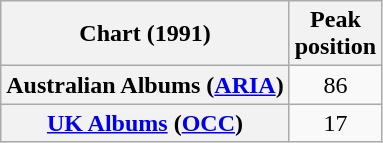<table class="wikitable sortable plainrowheaders">
<tr>
<th>Chart (1991)</th>
<th>Peak<br>position</th>
</tr>
<tr>
<th scope="row">Australian Albums (<a href='#'>ARIA</a>)</th>
<td style="text-align:center;">86</td>
</tr>
<tr>
<th scope="row"><a href='#'>UK Albums</a> (<a href='#'>OCC</a>)</th>
<td style="text-align:center;">17</td>
</tr>
</table>
